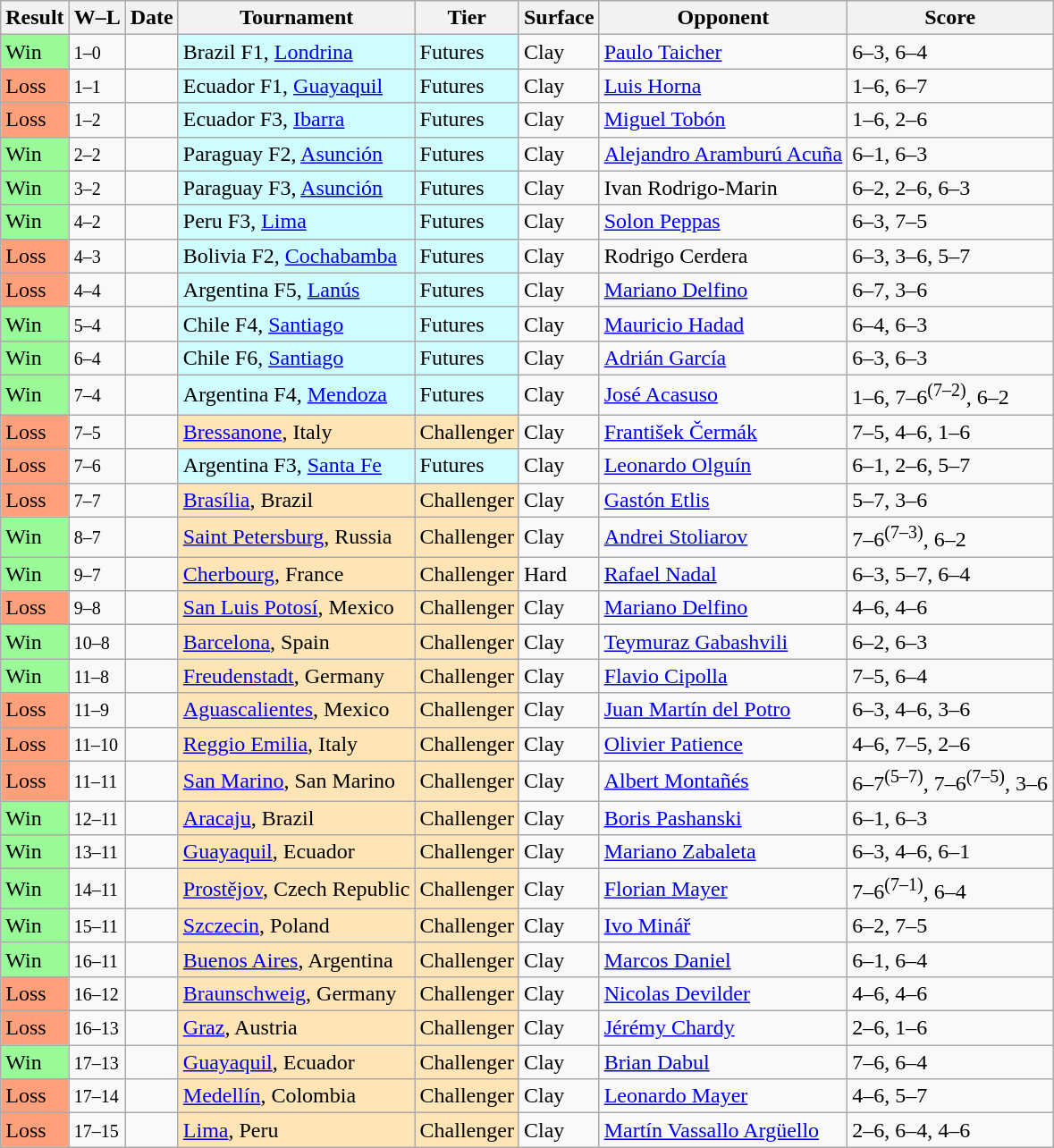<table class="sortable wikitable">
<tr>
<th>Result</th>
<th class="unsortable">W–L</th>
<th>Date</th>
<th>Tournament</th>
<th>Tier</th>
<th>Surface</th>
<th>Opponent</th>
<th class="unsortable">Score</th>
</tr>
<tr>
<td style="background:#98fb98;">Win</td>
<td><small>1–0</small></td>
<td></td>
<td style="background:#cffcff;">Brazil F1, <a href='#'>Londrina</a></td>
<td style="background:#cffcff;">Futures</td>
<td>Clay</td>
<td> <a href='#'>Paulo Taicher</a></td>
<td>6–3, 6–4</td>
</tr>
<tr>
<td style="background:#ffa07a;">Loss</td>
<td><small>1–1</small></td>
<td></td>
<td style="background:#cffcff;">Ecuador F1, <a href='#'>Guayaquil</a></td>
<td style="background:#cffcff;">Futures</td>
<td>Clay</td>
<td> <a href='#'>Luis Horna</a></td>
<td>1–6, 6–7</td>
</tr>
<tr>
<td style="background:#ffa07a;">Loss</td>
<td><small>1–2</small></td>
<td></td>
<td style="background:#cffcff;">Ecuador F3, <a href='#'>Ibarra</a></td>
<td style="background:#cffcff;">Futures</td>
<td>Clay</td>
<td> <a href='#'>Miguel Tobón</a></td>
<td>1–6, 2–6</td>
</tr>
<tr>
<td style="background:#98fb98;">Win</td>
<td><small>2–2</small></td>
<td></td>
<td style="background:#cffcff;">Paraguay F2, <a href='#'>Asunción</a></td>
<td style="background:#cffcff;">Futures</td>
<td>Clay</td>
<td> <a href='#'>Alejandro Aramburú Acuña</a></td>
<td>6–1, 6–3</td>
</tr>
<tr>
<td style="background:#98fb98;">Win</td>
<td><small>3–2</small></td>
<td></td>
<td style="background:#cffcff;">Paraguay F3, <a href='#'>Asunción</a></td>
<td style="background:#cffcff;">Futures</td>
<td>Clay</td>
<td> Ivan Rodrigo-Marin</td>
<td>6–2, 2–6, 6–3</td>
</tr>
<tr>
<td style="background:#98fb98;">Win</td>
<td><small>4–2</small></td>
<td></td>
<td style="background:#cffcff;">Peru F3, <a href='#'>Lima</a></td>
<td style="background:#cffcff;">Futures</td>
<td>Clay</td>
<td> <a href='#'>Solon Peppas</a></td>
<td>6–3, 7–5</td>
</tr>
<tr>
<td style="background:#ffa07a;">Loss</td>
<td><small>4–3</small></td>
<td></td>
<td style="background:#cffcff;">Bolivia F2, <a href='#'>Cochabamba</a></td>
<td style="background:#cffcff;">Futures</td>
<td>Clay</td>
<td> Rodrigo Cerdera</td>
<td>6–3, 3–6, 5–7</td>
</tr>
<tr>
<td style="background:#ffa07a;">Loss</td>
<td><small>4–4</small></td>
<td></td>
<td style="background:#cffcff;">Argentina F5, <a href='#'>Lanús</a></td>
<td style="background:#cffcff;">Futures</td>
<td>Clay</td>
<td> <a href='#'>Mariano Delfino</a></td>
<td>6–7, 3–6</td>
</tr>
<tr>
<td style="background:#98fb98;">Win</td>
<td><small>5–4</small></td>
<td></td>
<td style="background:#cffcff;">Chile F4, <a href='#'>Santiago</a></td>
<td style="background:#cffcff;">Futures</td>
<td>Clay</td>
<td> <a href='#'>Mauricio Hadad</a></td>
<td>6–4, 6–3</td>
</tr>
<tr>
<td style="background:#98fb98;">Win</td>
<td><small>6–4</small></td>
<td></td>
<td style="background:#cffcff;">Chile F6, <a href='#'>Santiago</a></td>
<td style="background:#cffcff;">Futures</td>
<td>Clay</td>
<td> <a href='#'>Adrián García</a></td>
<td>6–3, 6–3</td>
</tr>
<tr>
<td style="background:#98fb98;">Win</td>
<td><small>7–4</small></td>
<td></td>
<td style="background:#cffcff;">Argentina F4, <a href='#'>Mendoza</a></td>
<td style="background:#cffcff;">Futures</td>
<td>Clay</td>
<td> <a href='#'>José Acasuso</a></td>
<td>1–6, 7–6<sup>(7–2)</sup>, 6–2</td>
</tr>
<tr>
<td style="background:#ffa07a;">Loss</td>
<td><small>7–5</small></td>
<td></td>
<td style="background:moccasin;"><a href='#'>Bressanone</a>, Italy</td>
<td style="background:moccasin;">Challenger</td>
<td>Clay</td>
<td> <a href='#'>František Čermák</a></td>
<td>7–5, 4–6, 1–6</td>
</tr>
<tr>
<td style="background:#ffa07a;">Loss</td>
<td><small>7–6</small></td>
<td></td>
<td style="background:#cffcff;">Argentina F3, <a href='#'>Santa Fe</a></td>
<td style="background:#cffcff;">Futures</td>
<td>Clay</td>
<td> <a href='#'>Leonardo Olguín</a></td>
<td>6–1, 2–6, 5–7</td>
</tr>
<tr>
<td style="background:#ffa07a;">Loss</td>
<td><small>7–7</small></td>
<td></td>
<td style="background:moccasin;"><a href='#'>Brasília</a>, Brazil</td>
<td style="background:moccasin;">Challenger</td>
<td>Clay</td>
<td> <a href='#'>Gastón Etlis</a></td>
<td>5–7, 3–6</td>
</tr>
<tr>
<td style="background:#98fb98;">Win</td>
<td><small>8–7</small></td>
<td></td>
<td style="background:moccasin;"><a href='#'>Saint Petersburg</a>, Russia</td>
<td style="background:moccasin;">Challenger</td>
<td>Clay</td>
<td> <a href='#'>Andrei Stoliarov</a></td>
<td>7–6<sup>(7–3)</sup>, 6–2</td>
</tr>
<tr>
<td style="background:#98fb98;">Win</td>
<td><small>9–7</small></td>
<td></td>
<td style="background:moccasin;"><a href='#'>Cherbourg</a>, France</td>
<td style="background:moccasin;">Challenger</td>
<td>Hard</td>
<td> <a href='#'>Rafael Nadal</a></td>
<td>6–3, 5–7, 6–4</td>
</tr>
<tr>
<td style="background:#ffa07a;">Loss</td>
<td><small>9–8</small></td>
<td></td>
<td style="background:moccasin;"><a href='#'>San Luis Potosí</a>, Mexico</td>
<td style="background:moccasin;">Challenger</td>
<td>Clay</td>
<td> <a href='#'>Mariano Delfino</a></td>
<td>4–6, 4–6</td>
</tr>
<tr>
<td style="background:#98fb98;">Win</td>
<td><small>10–8</small></td>
<td></td>
<td style="background:moccasin;"><a href='#'>Barcelona</a>, Spain</td>
<td style="background:moccasin;">Challenger</td>
<td>Clay</td>
<td> <a href='#'>Teymuraz Gabashvili</a></td>
<td>6–2, 6–3</td>
</tr>
<tr>
<td style="background:#98fb98;">Win</td>
<td><small>11–8</small></td>
<td></td>
<td style="background:moccasin;"><a href='#'>Freudenstadt</a>, Germany</td>
<td style="background:moccasin;">Challenger</td>
<td>Clay</td>
<td> <a href='#'>Flavio Cipolla</a></td>
<td>7–5, 6–4</td>
</tr>
<tr>
<td style="background:#ffa07a;">Loss</td>
<td><small>11–9</small></td>
<td></td>
<td style="background:moccasin;"><a href='#'>Aguascalientes</a>, Mexico</td>
<td style="background:moccasin;">Challenger</td>
<td>Clay</td>
<td> <a href='#'>Juan Martín del Potro</a></td>
<td>6–3, 4–6, 3–6</td>
</tr>
<tr>
<td style="background:#ffa07a;">Loss</td>
<td><small>11–10</small></td>
<td></td>
<td style="background:moccasin;"><a href='#'>Reggio Emilia</a>, Italy</td>
<td style="background:moccasin;">Challenger</td>
<td>Clay</td>
<td> <a href='#'>Olivier Patience</a></td>
<td>4–6, 7–5, 2–6</td>
</tr>
<tr>
<td style="background:#ffa07a;">Loss</td>
<td><small>11–11</small></td>
<td></td>
<td style="background:moccasin;"><a href='#'>San Marino</a>, San Marino</td>
<td style="background:moccasin;">Challenger</td>
<td>Clay</td>
<td> <a href='#'>Albert Montañés</a></td>
<td>6–7<sup>(5–7)</sup>, 7–6<sup>(7–5)</sup>, 3–6</td>
</tr>
<tr>
<td style="background:#98fb98;">Win</td>
<td><small>12–11</small></td>
<td></td>
<td style="background:moccasin;"><a href='#'>Aracaju</a>, Brazil</td>
<td style="background:moccasin;">Challenger</td>
<td>Clay</td>
<td> <a href='#'>Boris Pashanski</a></td>
<td>6–1, 6–3</td>
</tr>
<tr>
<td style="background:#98fb98;">Win</td>
<td><small>13–11</small></td>
<td></td>
<td style="background:moccasin;"><a href='#'>Guayaquil</a>, Ecuador</td>
<td style="background:moccasin;">Challenger</td>
<td>Clay</td>
<td> <a href='#'>Mariano Zabaleta</a></td>
<td>6–3, 4–6, 6–1</td>
</tr>
<tr>
<td style="background:#98fb98;">Win</td>
<td><small>14–11</small></td>
<td></td>
<td style="background:moccasin;"><a href='#'>Prostějov</a>, Czech Republic</td>
<td style="background:moccasin;">Challenger</td>
<td>Clay</td>
<td> <a href='#'>Florian Mayer</a></td>
<td>7–6<sup>(7–1)</sup>, 6–4</td>
</tr>
<tr>
<td style="background:#98fb98;">Win</td>
<td><small>15–11</small></td>
<td></td>
<td style="background:moccasin;"><a href='#'>Szczecin</a>, Poland</td>
<td style="background:moccasin;">Challenger</td>
<td>Clay</td>
<td> <a href='#'>Ivo Minář</a></td>
<td>6–2, 7–5</td>
</tr>
<tr>
<td style="background:#98fb98;">Win</td>
<td><small>16–11</small></td>
<td></td>
<td style="background:moccasin;"><a href='#'>Buenos Aires</a>, Argentina</td>
<td style="background:moccasin;">Challenger</td>
<td>Clay</td>
<td> <a href='#'>Marcos Daniel</a></td>
<td>6–1, 6–4</td>
</tr>
<tr>
<td style="background:#ffa07a;">Loss</td>
<td><small>16–12</small></td>
<td></td>
<td style="background:moccasin;"><a href='#'>Braunschweig</a>, Germany</td>
<td style="background:moccasin;">Challenger</td>
<td>Clay</td>
<td> <a href='#'>Nicolas Devilder</a></td>
<td>4–6, 4–6</td>
</tr>
<tr>
<td style="background:#ffa07a;">Loss</td>
<td><small>16–13</small></td>
<td></td>
<td style="background:moccasin;"><a href='#'>Graz</a>, Austria</td>
<td style="background:moccasin;">Challenger</td>
<td>Clay</td>
<td> <a href='#'>Jérémy Chardy</a></td>
<td>2–6, 1–6</td>
</tr>
<tr>
<td style="background:#98fb98;">Win</td>
<td><small>17–13</small></td>
<td></td>
<td style="background:moccasin;"><a href='#'>Guayaquil</a>, Ecuador</td>
<td style="background:moccasin;">Challenger</td>
<td>Clay</td>
<td> <a href='#'>Brian Dabul</a></td>
<td>7–6, 6–4</td>
</tr>
<tr>
<td style="background:#ffa07a;">Loss</td>
<td><small>17–14</small></td>
<td></td>
<td style="background:moccasin;"><a href='#'>Medellín</a>, Colombia</td>
<td style="background:moccasin;">Challenger</td>
<td>Clay</td>
<td> <a href='#'>Leonardo Mayer</a></td>
<td>4–6, 5–7</td>
</tr>
<tr>
<td style="background:#ffa07a;">Loss</td>
<td><small>17–15</small></td>
<td></td>
<td style="background:moccasin;"><a href='#'>Lima</a>, Peru</td>
<td style="background:moccasin;">Challenger</td>
<td>Clay</td>
<td> <a href='#'>Martín Vassallo Argüello</a></td>
<td>2–6, 6–4, 4–6</td>
</tr>
</table>
